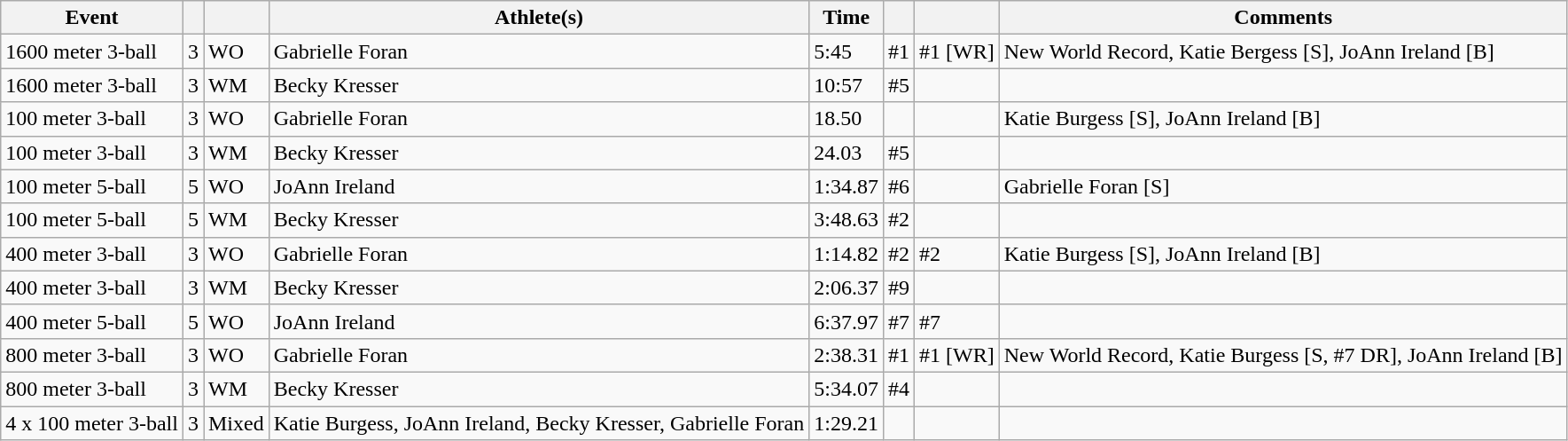<table class="wikitable sortable">
<tr>
<th>Event</th>
<th></th>
<th></th>
<th>Athlete(s)</th>
<th>Time</th>
<th></th>
<th></th>
<th>Comments</th>
</tr>
<tr>
<td>1600 meter 3-ball</td>
<td>3</td>
<td>WO</td>
<td>Gabrielle Foran</td>
<td>5:45</td>
<td>#1</td>
<td>#1 [WR]</td>
<td>New World Record, Katie Bergess [S], JoAnn Ireland [B]</td>
</tr>
<tr>
<td>1600 meter 3-ball</td>
<td>3</td>
<td>WM</td>
<td>Becky Kresser</td>
<td>10:57</td>
<td>#5</td>
<td></td>
<td></td>
</tr>
<tr>
<td>100 meter 3-ball</td>
<td>3</td>
<td>WO</td>
<td>Gabrielle Foran</td>
<td>18.50</td>
<td></td>
<td></td>
<td>Katie Burgess [S], JoAnn Ireland [B]</td>
</tr>
<tr>
<td>100 meter 3-ball</td>
<td>3</td>
<td>WM</td>
<td>Becky Kresser</td>
<td>24.03</td>
<td>#5</td>
<td></td>
<td></td>
</tr>
<tr>
<td>100 meter 5-ball</td>
<td>5</td>
<td>WO</td>
<td>JoAnn Ireland</td>
<td>1:34.87</td>
<td>#6</td>
<td></td>
<td>Gabrielle Foran [S]</td>
</tr>
<tr>
<td>100 meter 5-ball</td>
<td>5</td>
<td>WM</td>
<td>Becky Kresser</td>
<td>3:48.63</td>
<td>#2</td>
<td></td>
<td></td>
</tr>
<tr>
<td>400 meter 3-ball</td>
<td>3</td>
<td>WO</td>
<td>Gabrielle Foran</td>
<td>1:14.82</td>
<td>#2</td>
<td>#2</td>
<td>Katie Burgess [S], JoAnn Ireland [B]</td>
</tr>
<tr>
<td>400 meter 3-ball</td>
<td>3</td>
<td>WM</td>
<td>Becky Kresser</td>
<td>2:06.37</td>
<td>#9</td>
<td></td>
<td></td>
</tr>
<tr>
<td>400 meter 5-ball</td>
<td>5</td>
<td>WO</td>
<td>JoAnn Ireland</td>
<td>6:37.97</td>
<td>#7</td>
<td>#7</td>
<td></td>
</tr>
<tr>
<td>800 meter 3-ball</td>
<td>3</td>
<td>WO</td>
<td>Gabrielle Foran</td>
<td>2:38.31</td>
<td>#1</td>
<td>#1 [WR]</td>
<td>New World Record, Katie Burgess [S, #7 DR], JoAnn Ireland [B]</td>
</tr>
<tr>
<td>800 meter 3-ball</td>
<td>3</td>
<td>WM</td>
<td>Becky Kresser</td>
<td>5:34.07</td>
<td>#4</td>
<td></td>
<td></td>
</tr>
<tr>
<td>4 x 100 meter 3-ball</td>
<td>3</td>
<td>Mixed</td>
<td>Katie Burgess, JoAnn Ireland, Becky Kresser, Gabrielle Foran</td>
<td>1:29.21</td>
<td></td>
<td></td>
<td></td>
</tr>
</table>
